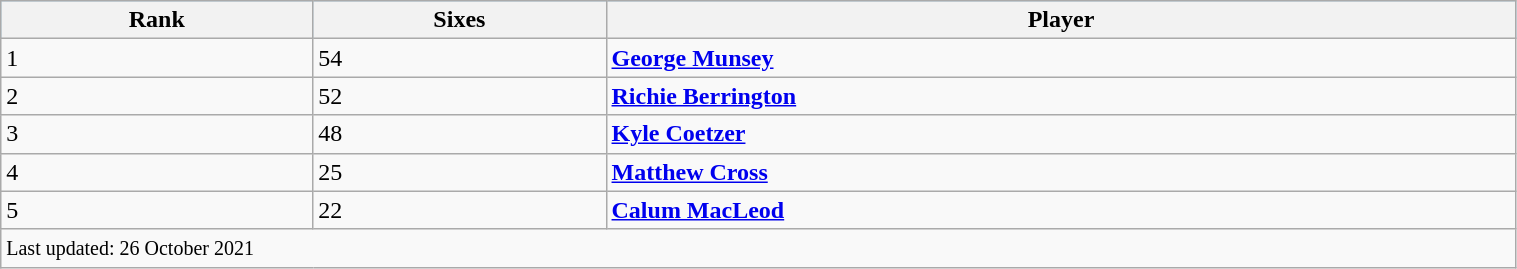<table class="wikitable" style="width:80%;">
<tr style="background:#87cefa;">
<th>Rank</th>
<th>Sixes</th>
<th>Player</th>
</tr>
<tr>
<td>1</td>
<td>54</td>
<td><strong><a href='#'>George Munsey</a></strong></td>
</tr>
<tr>
<td>2</td>
<td>52</td>
<td><strong><a href='#'>Richie Berrington</a></strong></td>
</tr>
<tr>
<td>3</td>
<td>48</td>
<td><strong><a href='#'>Kyle Coetzer</a></strong></td>
</tr>
<tr>
<td>4</td>
<td>25</td>
<td><strong><a href='#'>Matthew Cross</a></strong></td>
</tr>
<tr>
<td>5</td>
<td>22</td>
<td><strong><a href='#'>Calum MacLeod</a></strong></td>
</tr>
<tr>
<td colspan=4><small>Last updated: 26 October 2021</small></td>
</tr>
</table>
